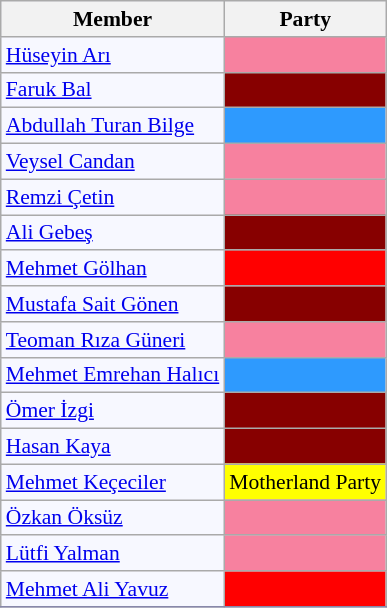<table class=wikitable style="border:1px solid #8888aa; background-color:#f7f8ff; padding:0px; font-size:90%;">
<tr>
<th>Member</th>
<th>Party</th>
</tr>
<tr>
<td><a href='#'>Hüseyin Arı</a></td>
<td style="background: #F7819F"></td>
</tr>
<tr>
<td><a href='#'>Faruk Bal</a></td>
<td style="background: #870000"></td>
</tr>
<tr>
<td><a href='#'>Abdullah Turan Bilge</a></td>
<td style="background: #2E9AFE"></td>
</tr>
<tr>
<td><a href='#'>Veysel Candan</a></td>
<td style="background: #F7819F"></td>
</tr>
<tr>
<td><a href='#'>Remzi Çetin</a></td>
<td style="background: #F7819F"></td>
</tr>
<tr>
<td><a href='#'>Ali Gebeş</a></td>
<td style="background: #870000"></td>
</tr>
<tr>
<td><a href='#'>Mehmet Gölhan</a></td>
<td style="background: #ff0000"></td>
</tr>
<tr>
<td><a href='#'>Mustafa Sait Gönen</a></td>
<td style="background: #870000"></td>
</tr>
<tr>
<td><a href='#'>Teoman Rıza Güneri</a></td>
<td style="background: #F7819F"></td>
</tr>
<tr>
<td><a href='#'>Mehmet Emrehan Halıcı</a></td>
<td style="background: #2E9AFE"></td>
</tr>
<tr>
<td><a href='#'>Ömer İzgi</a></td>
<td style="background: #870000"></td>
</tr>
<tr>
<td><a href='#'>Hasan Kaya</a></td>
<td style="background: #870000"></td>
</tr>
<tr>
<td><a href='#'>Mehmet Keçeciler</a></td>
<td style="background: #ffff00">Motherland Party</td>
</tr>
<tr>
<td><a href='#'>Özkan Öksüz</a></td>
<td style="background: #F7819F"></td>
</tr>
<tr>
<td><a href='#'>Lütfi Yalman</a></td>
<td style="background: #F7819F"></td>
</tr>
<tr>
<td><a href='#'>Mehmet Ali Yavuz</a></td>
<td style="background: #ff0000"></td>
</tr>
<tr>
</tr>
</table>
